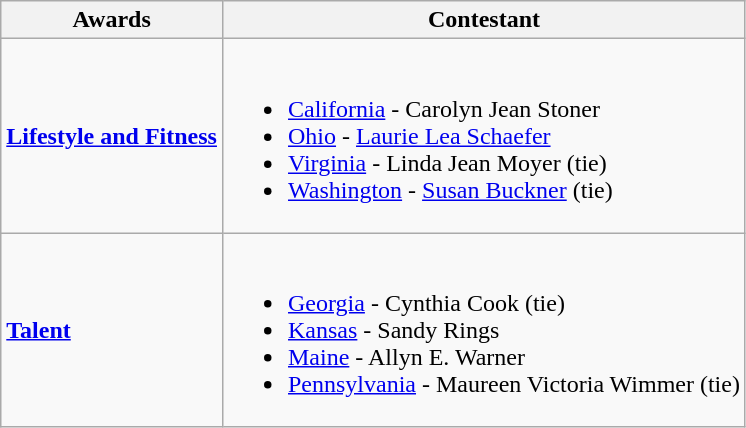<table class="wikitable">
<tr>
<th>Awards</th>
<th>Contestant</th>
</tr>
<tr>
<td><strong><a href='#'>Lifestyle and Fitness</a></strong></td>
<td><br><ul><li> <a href='#'>California</a> - Carolyn Jean Stoner</li><li> <a href='#'>Ohio</a> - <a href='#'>Laurie Lea Schaefer</a></li><li> <a href='#'>Virginia</a> - Linda Jean Moyer (tie)</li><li> <a href='#'>Washington</a> - <a href='#'>Susan Buckner</a> (tie)</li></ul></td>
</tr>
<tr>
<td><strong><a href='#'>Talent</a></strong></td>
<td><br><ul><li> <a href='#'>Georgia</a> - Cynthia Cook (tie)</li><li> <a href='#'>Kansas</a> - Sandy Rings</li><li> <a href='#'>Maine</a> - Allyn E. Warner</li><li> <a href='#'>Pennsylvania</a> - Maureen Victoria Wimmer (tie)</li></ul></td>
</tr>
</table>
